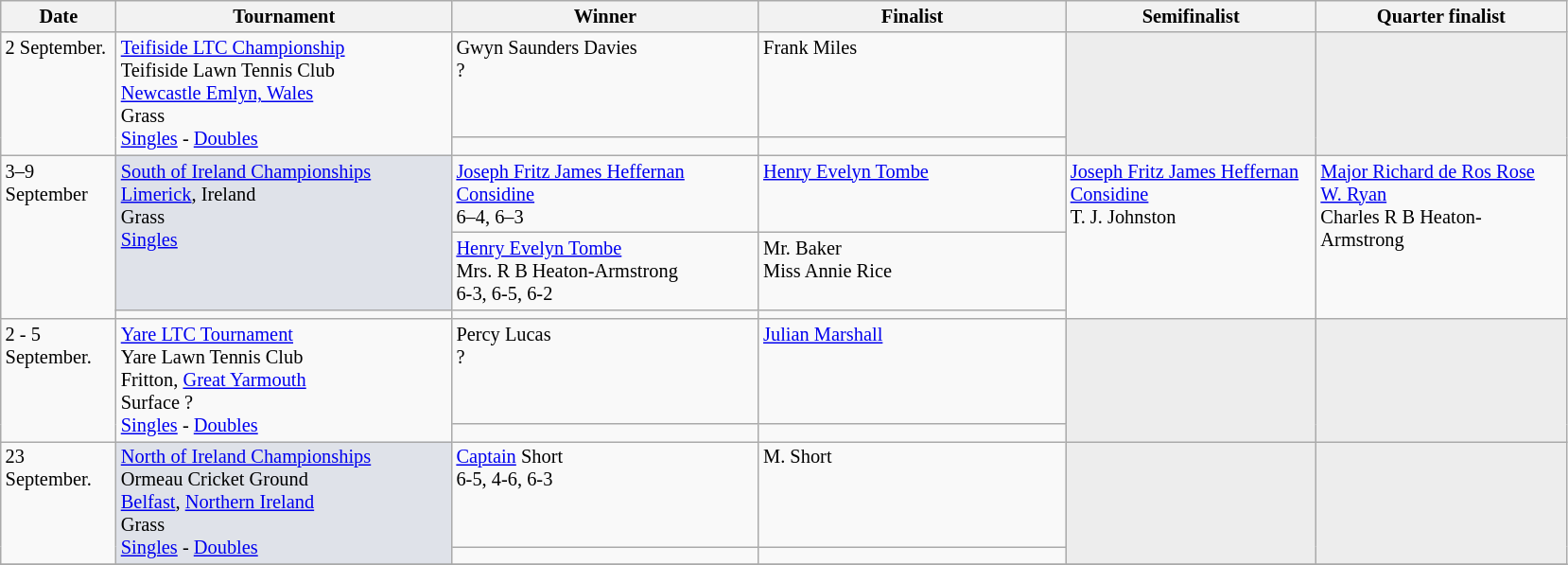<table class="wikitable" style="font-size:85%;">
<tr>
<th width="75">Date</th>
<th width="230">Tournament</th>
<th width="210">Winner</th>
<th width="210">Finalist</th>
<th width="170">Semifinalist</th>
<th width="170">Quarter finalist</th>
</tr>
<tr valign=top>
<td rowspan=2>2 September.</td>
<td rowspan=2><a href='#'>Teifiside LTC Championship</a><br>Teifiside Lawn Tennis Club<br><a href='#'>Newcastle Emlyn, Wales</a><br>Grass<br><a href='#'>Singles</a> - <a href='#'>Doubles</a></td>
<td>  Gwyn Saunders Davies<br>?</td>
<td> Frank Miles</td>
<td style="background:#ededed;" rowspan=2></td>
<td style="background:#ededed;" rowspan=2></td>
</tr>
<tr valign=top>
<td></td>
<td></td>
</tr>
<tr valign=top>
<td rowspan=3>3–9 September</td>
<td style="background:#dfe2e9" rowspan=2><a href='#'>South of Ireland Championships</a>  <a href='#'>Limerick</a>, Ireland<br>Grass<br><a href='#'>Singles</a></td>
<td><a href='#'>Joseph Fritz James Heffernan Considine</a><br>6–4, 6–3</td>
<td> <a href='#'>Henry Evelyn Tombe</a></td>
<td rowspan=3> <a href='#'>Joseph Fritz James Heffernan Considine</a><br>  T. J. Johnston</td>
<td rowspan=3> <a href='#'>Major Richard de Ros Rose</a><br>  <a href='#'>W. Ryan</a><br>  Charles R B Heaton-Armstrong</td>
</tr>
<tr valign=top>
<td> <a href='#'>Henry Evelyn Tombe</a><br> Mrs. R B Heaton-Armstrong<br>6-3, 6-5, 6-2</td>
<td> Mr. Baker  <br>  Miss Annie Rice</td>
</tr>
<tr valign=top>
<td></td>
<td></td>
</tr>
<tr valign=top>
<td rowspan=2>2 - 5 September.</td>
<td rowspan=2><a href='#'>Yare LTC Tournament</a><br>Yare Lawn Tennis Club<br>Fritton, <a href='#'>Great Yarmouth</a><br>Surface ?<br><a href='#'>Singles</a> - <a href='#'>Doubles</a></td>
<td> Percy Lucas<br>?</td>
<td> <a href='#'>Julian Marshall</a></td>
<td style="background:#ededed;" rowspan=2></td>
<td style="background:#ededed;" rowspan=2></td>
</tr>
<tr valign=top>
<td></td>
<td></td>
</tr>
<tr valign=top>
<td rowspan=2>23 September.</td>
<td style="background:#dfe2e9" rowspan=2><a href='#'>North of Ireland Championships</a><br>Ormeau Cricket Ground<br><a href='#'>Belfast</a>, <a href='#'>Northern Ireland</a><br>Grass<br><a href='#'>Singles</a> - <a href='#'>Doubles</a></td>
<td> <a href='#'>Captain</a> Short <br>6-5, 4-6, 6-3</td>
<td> M. Short</td>
<td style="background:#ededed;" rowspan=2></td>
<td style="background:#ededed;" rowspan=2></td>
</tr>
<tr valign=top>
<td></td>
<td></td>
</tr>
<tr valign=top>
</tr>
</table>
